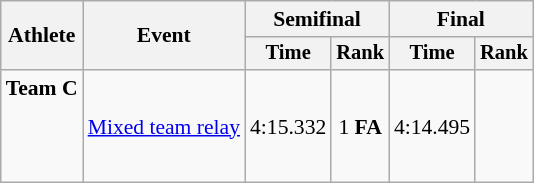<table class="wikitable" style="font-size:90%">
<tr>
<th rowspan=2>Athlete</th>
<th rowspan=2>Event</th>
<th colspan=2>Semifinal</th>
<th colspan=2>Final</th>
</tr>
<tr style="font-size:95%">
<th>Time</th>
<th>Rank</th>
<th>Time</th>
<th>Rank</th>
</tr>
<tr align=center>
<td align=left><strong>Team C</strong><br><br><br><br></td>
<td align=left><a href='#'>Mixed team relay</a></td>
<td>4:15.332</td>
<td>1 <strong>FA</strong></td>
<td>4:14.495</td>
<td></td>
</tr>
</table>
